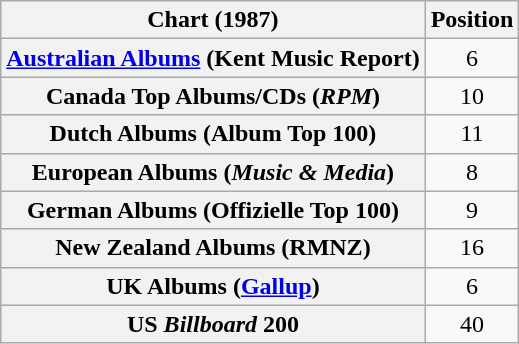<table class="wikitable sortable plainrowheaders" style="text-align:center">
<tr>
<th scope="col">Chart (1987)</th>
<th scope="col">Position</th>
</tr>
<tr>
<th scope="row"><a href='#'>Australian Albums</a> (Kent Music Report)</th>
<td>6</td>
</tr>
<tr>
<th scope="row">Canada Top Albums/CDs (<em>RPM</em>)</th>
<td>10</td>
</tr>
<tr>
<th scope="row">Dutch Albums (Album Top 100)</th>
<td>11</td>
</tr>
<tr>
<th scope="row">European Albums (<em>Music & Media</em>)</th>
<td>8</td>
</tr>
<tr>
<th scope="row">German Albums (Offizielle Top 100)</th>
<td>9</td>
</tr>
<tr>
<th scope="row">New Zealand Albums (RMNZ)</th>
<td>16</td>
</tr>
<tr>
<th scope="row">UK Albums (<a href='#'>Gallup</a>)</th>
<td>6</td>
</tr>
<tr>
<th scope="row">US <em>Billboard</em> 200</th>
<td>40</td>
</tr>
</table>
